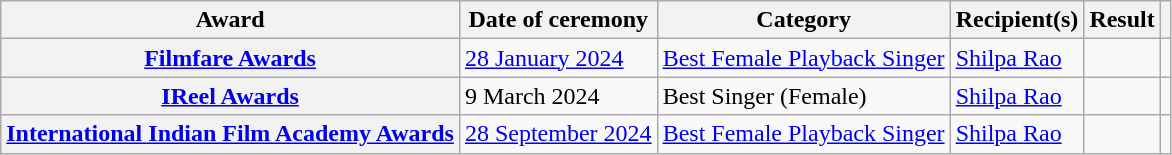<table class="wikitable sortable plainrowheaders">
<tr>
<th scope="col">Award</th>
<th scope="col">Date of ceremony</th>
<th scope="col">Category</th>
<th scope="col">Recipient(s)</th>
<th scope="col">Result</th>
<th></th>
</tr>
<tr>
<th scope="row"><a href='#'>Filmfare Awards</a></th>
<td><a href='#'>28 January 2024</a></td>
<td><a href='#'>Best Female Playback Singer</a></td>
<td><a href='#'>Shilpa Rao</a></td>
<td></td>
<td></td>
</tr>
<tr>
<th scope="row"><a href='#'>IReel Awards</a></th>
<td>9 March 2024</td>
<td>Best Singer (Female)</td>
<td><a href='#'>Shilpa Rao</a></td>
<td></td>
<td></td>
</tr>
<tr>
<th scope="row"><a href='#'>International Indian Film Academy Awards</a></th>
<td><a href='#'>28 September 2024</a></td>
<td><a href='#'>Best Female Playback Singer</a></td>
<td><a href='#'>Shilpa Rao</a></td>
<td></td>
<td></td>
</tr>
</table>
